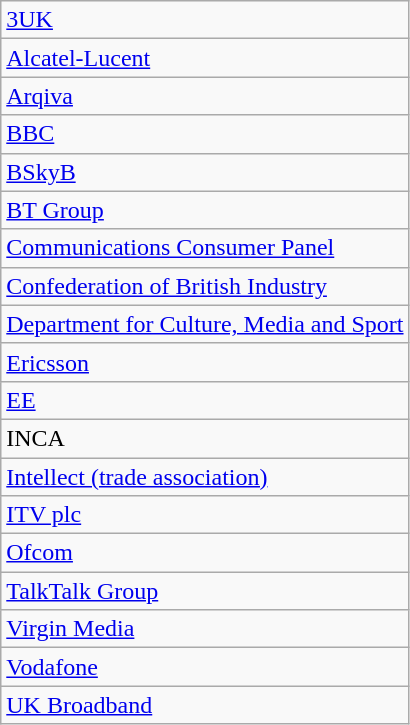<table class="wikitable" border="1">
<tr>
<td><a href='#'>3UK</a></td>
</tr>
<tr>
<td><a href='#'>Alcatel-Lucent</a></td>
</tr>
<tr>
<td><a href='#'>Arqiva</a></td>
</tr>
<tr>
<td><a href='#'>BBC</a></td>
</tr>
<tr>
<td><a href='#'>BSkyB</a></td>
</tr>
<tr>
<td><a href='#'>BT Group</a></td>
</tr>
<tr>
<td><a href='#'>Communications Consumer Panel</a></td>
</tr>
<tr>
<td><a href='#'>Confederation of British Industry</a></td>
</tr>
<tr>
<td><a href='#'>Department for Culture, Media and Sport</a></td>
</tr>
<tr>
<td><a href='#'>Ericsson</a></td>
</tr>
<tr>
<td><a href='#'>EE</a></td>
</tr>
<tr>
<td>INCA</td>
</tr>
<tr>
<td><a href='#'>Intellect (trade association)</a></td>
</tr>
<tr>
<td><a href='#'>ITV plc</a></td>
</tr>
<tr>
<td><a href='#'>Ofcom</a></td>
</tr>
<tr>
<td><a href='#'>TalkTalk Group</a></td>
</tr>
<tr>
<td><a href='#'>Virgin Media</a></td>
</tr>
<tr>
<td><a href='#'>Vodafone</a></td>
</tr>
<tr>
<td><a href='#'>UK Broadband</a></td>
</tr>
</table>
